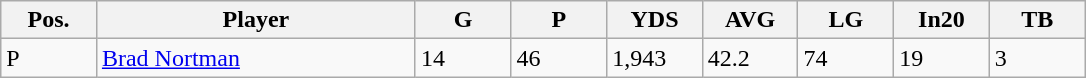<table class="wikitable sortable">
<tr>
<th bgcolor="#DDDDFF" width="6%">Pos.</th>
<th bgcolor="#DDDDFF" width="20%">Player</th>
<th bgcolor="#DDDDFF" width="6%">G</th>
<th bgcolor="#DDDDFF" width="6%">P</th>
<th bgcolor="#DDDDFF" width="6%">YDS</th>
<th bgcolor="#DDDDFF" width="6%">AVG</th>
<th bgcolor="#DDDDFF" width="6%">LG</th>
<th bgcolor="#DDDDFF" width="6%">In20</th>
<th bgcolor="#DDDDFF" width="6%">TB</th>
</tr>
<tr>
<td>P</td>
<td><a href='#'>Brad Nortman</a></td>
<td>14</td>
<td>46</td>
<td>1,943</td>
<td>42.2</td>
<td>74</td>
<td>19</td>
<td>3</td>
</tr>
</table>
